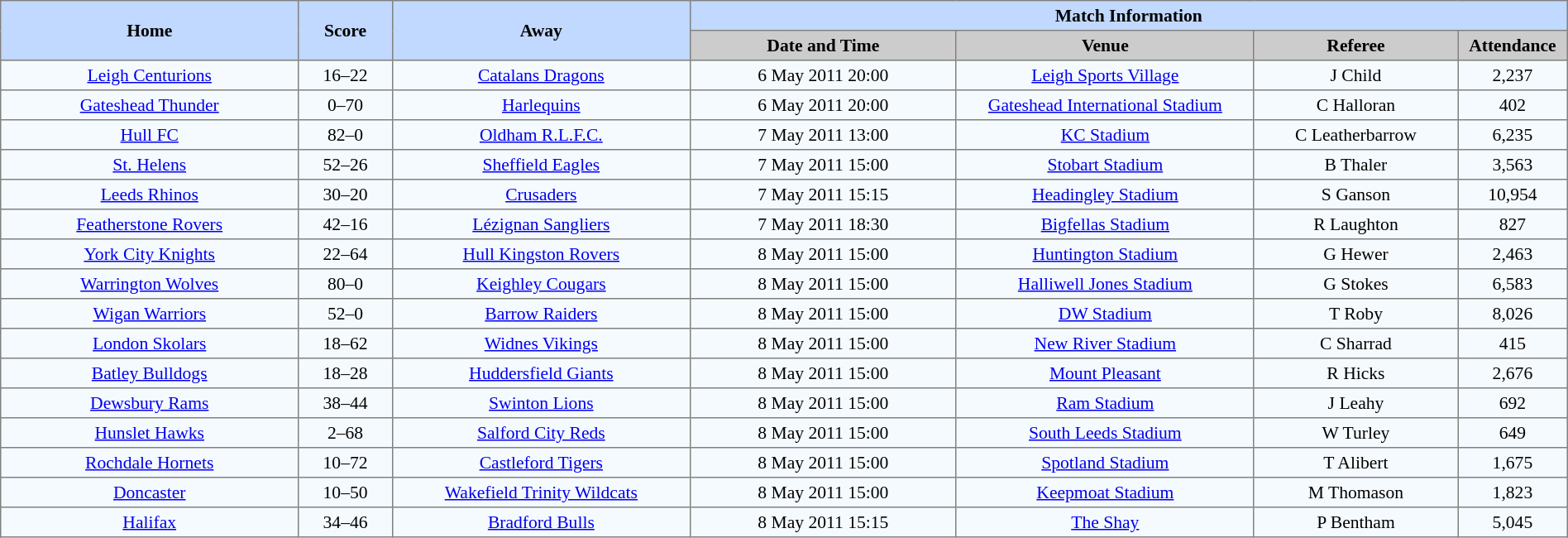<table border=1 style="border-collapse:collapse; font-size:90%; text-align:center;" cellpadding=3 cellspacing=0 width=100%>
<tr bgcolor=#C1D8FF>
<th rowspan=2 width=19%>Home</th>
<th rowspan=2 width=6%>Score</th>
<th rowspan=2 width=19%>Away</th>
<th colspan=6>Match Information</th>
</tr>
<tr bgcolor=#CCCCCC>
<th width=17%>Date and Time</th>
<th width=19%>Venue</th>
<th width=13%>Referee</th>
<th width=7%>Attendance</th>
</tr>
<tr bgcolor=#F5FAFF>
<td><a href='#'>Leigh Centurions</a></td>
<td>16–22</td>
<td><a href='#'>Catalans Dragons</a></td>
<td>6 May 2011 20:00</td>
<td><a href='#'>Leigh Sports Village</a></td>
<td>J Child</td>
<td>2,237</td>
</tr>
<tr bgcolor=#F5FAFF>
<td><a href='#'>Gateshead Thunder</a></td>
<td>0–70</td>
<td><a href='#'>Harlequins</a></td>
<td>6 May 2011 20:00</td>
<td><a href='#'>Gateshead International Stadium</a></td>
<td>C Halloran</td>
<td>402</td>
</tr>
<tr bgcolor=#F5FAFF>
<td><a href='#'>Hull FC</a></td>
<td>82–0</td>
<td><a href='#'>Oldham R.L.F.C.</a></td>
<td>7 May 2011 13:00</td>
<td><a href='#'>KC Stadium</a></td>
<td>C Leatherbarrow</td>
<td>6,235</td>
</tr>
<tr bgcolor=#F5FAFF>
<td><a href='#'>St. Helens</a></td>
<td>52–26</td>
<td><a href='#'>Sheffield Eagles</a></td>
<td>7 May 2011 15:00</td>
<td><a href='#'>Stobart Stadium</a></td>
<td>B Thaler</td>
<td>3,563</td>
</tr>
<tr bgcolor=#F5FAFF>
<td><a href='#'>Leeds Rhinos</a></td>
<td>30–20</td>
<td><a href='#'>Crusaders</a></td>
<td>7 May 2011 15:15</td>
<td><a href='#'>Headingley Stadium</a></td>
<td>S Ganson</td>
<td>10,954</td>
</tr>
<tr bgcolor=#F5FAFF>
<td><a href='#'>Featherstone Rovers</a></td>
<td>42–16</td>
<td><a href='#'>Lézignan Sangliers</a></td>
<td>7 May 2011 18:30</td>
<td><a href='#'>Bigfellas Stadium</a></td>
<td>R Laughton</td>
<td>827</td>
</tr>
<tr bgcolor=#F5FAFF>
<td><a href='#'>York City Knights</a></td>
<td>22–64</td>
<td><a href='#'>Hull Kingston Rovers</a></td>
<td>8 May 2011 15:00</td>
<td><a href='#'>Huntington Stadium</a></td>
<td>G Hewer</td>
<td>2,463</td>
</tr>
<tr bgcolor=#F5FAFF>
<td><a href='#'>Warrington Wolves</a></td>
<td>80–0</td>
<td><a href='#'>Keighley Cougars</a></td>
<td>8 May 2011 15:00</td>
<td><a href='#'>Halliwell Jones Stadium</a></td>
<td>G Stokes</td>
<td>6,583</td>
</tr>
<tr bgcolor=#F5FAFF>
<td><a href='#'>Wigan Warriors</a></td>
<td>52–0</td>
<td><a href='#'>Barrow Raiders</a></td>
<td>8 May 2011 15:00</td>
<td><a href='#'>DW Stadium</a></td>
<td>T Roby</td>
<td>8,026</td>
</tr>
<tr bgcolor=#F5FAFF>
<td><a href='#'>London Skolars</a></td>
<td>18–62</td>
<td><a href='#'>Widnes Vikings</a></td>
<td>8 May 2011 15:00</td>
<td><a href='#'>New River Stadium</a></td>
<td>C Sharrad</td>
<td>415</td>
</tr>
<tr bgcolor=#F5FAFF>
<td><a href='#'>Batley Bulldogs</a></td>
<td>18–28</td>
<td><a href='#'>Huddersfield Giants</a></td>
<td>8 May 2011 15:00</td>
<td><a href='#'>Mount Pleasant</a></td>
<td>R Hicks</td>
<td>2,676</td>
</tr>
<tr bgcolor=#F5FAFF>
<td><a href='#'>Dewsbury Rams</a></td>
<td>38–44</td>
<td><a href='#'>Swinton Lions</a></td>
<td>8 May 2011 15:00</td>
<td><a href='#'>Ram Stadium</a></td>
<td>J Leahy</td>
<td>692</td>
</tr>
<tr bgcolor=#F5FAFF>
<td><a href='#'>Hunslet Hawks</a></td>
<td>2–68</td>
<td><a href='#'>Salford City Reds</a></td>
<td>8 May 2011 15:00</td>
<td><a href='#'>South Leeds Stadium</a></td>
<td>W Turley</td>
<td>649</td>
</tr>
<tr bgcolor=#F5FAFF>
<td><a href='#'>Rochdale Hornets</a></td>
<td>10–72</td>
<td><a href='#'>Castleford Tigers</a></td>
<td>8 May 2011 15:00</td>
<td><a href='#'>Spotland Stadium</a></td>
<td>T Alibert</td>
<td>1,675</td>
</tr>
<tr bgcolor=#F5FAFF>
<td><a href='#'>Doncaster</a></td>
<td>10–50</td>
<td><a href='#'>Wakefield Trinity Wildcats</a></td>
<td>8 May 2011 15:00</td>
<td><a href='#'>Keepmoat Stadium</a></td>
<td>M Thomason</td>
<td>1,823</td>
</tr>
<tr bgcolor=#F5FAFF>
<td><a href='#'>Halifax</a></td>
<td>34–46</td>
<td><a href='#'>Bradford Bulls</a></td>
<td>8 May 2011 15:15</td>
<td><a href='#'>The Shay</a></td>
<td>P Bentham</td>
<td>5,045</td>
</tr>
</table>
